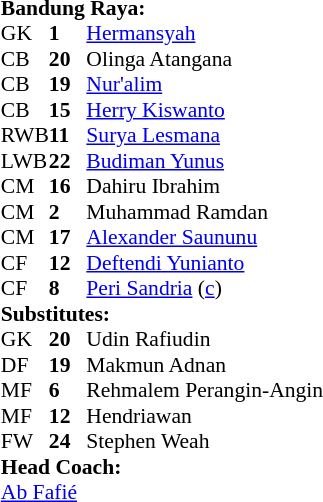<table cellspacing="0" cellpadding="0" style="font-size:90%; margin:auto;">
<tr>
<td colspan="4"><strong>Bandung Raya:</strong></td>
</tr>
<tr>
<th width="25"></th>
<th width="25"></th>
</tr>
<tr>
<td>GK</td>
<td><strong>1</strong></td>
<td> <a href='#'>Hermansyah</a></td>
</tr>
<tr>
<td>CB</td>
<td><strong>20</strong></td>
<td> Olinga Atangana</td>
</tr>
<tr>
<td>CB</td>
<td><strong>19</strong></td>
<td> <a href='#'>Nur'alim</a></td>
<td></td>
</tr>
<tr>
<td>CB</td>
<td><strong>15</strong></td>
<td> <a href='#'>Herry Kiswanto</a></td>
<td></td>
<td></td>
</tr>
<tr>
<td>RWB</td>
<td><strong>11</strong></td>
<td> <a href='#'>Surya Lesmana</a></td>
<td></td>
<td></td>
</tr>
<tr>
<td>LWB</td>
<td><strong>22</strong></td>
<td> <a href='#'>Budiman Yunus</a></td>
</tr>
<tr>
<td>CM</td>
<td><strong>16</strong></td>
<td> Dahiru Ibrahim</td>
</tr>
<tr>
<td>CM</td>
<td><strong>2</strong></td>
<td> Muhammad Ramdan</td>
</tr>
<tr>
<td>CM</td>
<td><strong>17</strong></td>
<td> <a href='#'>Alexander Saununu</a></td>
</tr>
<tr>
<td>CF</td>
<td><strong>12</strong></td>
<td> <a href='#'>Deftendi Yunianto</a></td>
<td></td>
<td></td>
</tr>
<tr>
<td>CF</td>
<td><strong>8</strong></td>
<td> <a href='#'>Peri Sandria</a> (<a href='#'>c</a>)</td>
<td></td>
</tr>
<tr>
<td colspan=3><strong>Substitutes:</strong></td>
</tr>
<tr>
<td>GK</td>
<td><strong>20</strong></td>
<td> Udin Rafiudin</td>
</tr>
<tr>
<td>DF</td>
<td><strong>19</strong></td>
<td> Makmun Adnan</td>
</tr>
<tr>
<td>MF</td>
<td><strong>6</strong></td>
<td> Rehmalem Perangin-Angin</td>
<td></td>
<td> </td>
</tr>
<tr>
<td>MF</td>
<td><strong>12</strong></td>
<td> Hendriawan</td>
<td></td>
<td></td>
</tr>
<tr>
<td>FW</td>
<td><strong>24</strong></td>
<td> Stephen Weah</td>
<td></td>
<td></td>
</tr>
<tr>
<td colspan=3><strong>Head Coach:</strong></td>
</tr>
<tr>
<td colspan="4"> <a href='#'>Ab Fafié</a></td>
</tr>
</table>
